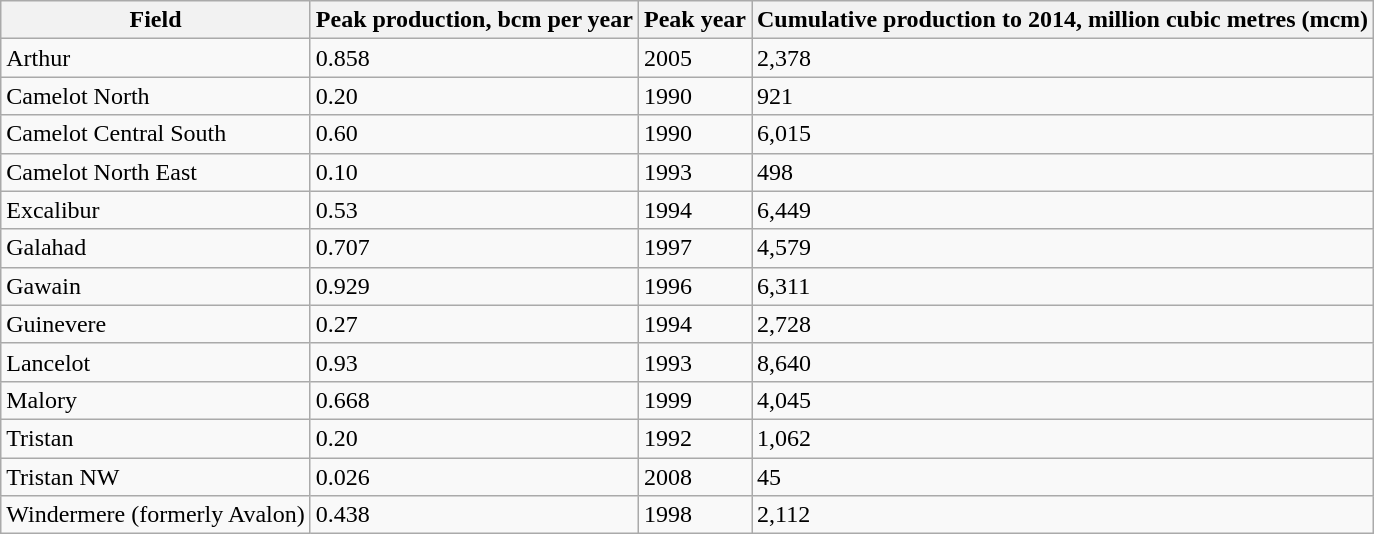<table class="wikitable">
<tr>
<th>Field</th>
<th>Peak  production, bcm per year</th>
<th>Peak  year</th>
<th>Cumulative production to 2014, million cubic metres (mcm)</th>
</tr>
<tr>
<td>Arthur</td>
<td>0.858</td>
<td>2005</td>
<td>2,378</td>
</tr>
<tr>
<td>Camelot  North</td>
<td>0.20</td>
<td>1990</td>
<td>921</td>
</tr>
<tr>
<td>Camelot  Central South</td>
<td>0.60</td>
<td>1990</td>
<td>6,015</td>
</tr>
<tr>
<td>Camelot  North East</td>
<td>0.10</td>
<td>1993</td>
<td>498</td>
</tr>
<tr>
<td>Excalibur</td>
<td>0.53</td>
<td>1994</td>
<td>6,449</td>
</tr>
<tr>
<td>Galahad</td>
<td>0.707</td>
<td>1997</td>
<td>4,579</td>
</tr>
<tr>
<td>Gawain</td>
<td>0.929</td>
<td>1996</td>
<td>6,311</td>
</tr>
<tr>
<td>Guinevere</td>
<td>0.27</td>
<td>1994</td>
<td>2,728</td>
</tr>
<tr>
<td>Lancelot</td>
<td>0.93</td>
<td>1993</td>
<td>8,640</td>
</tr>
<tr>
<td>Malory</td>
<td>0.668</td>
<td>1999</td>
<td>4,045</td>
</tr>
<tr>
<td>Tristan</td>
<td>0.20</td>
<td>1992</td>
<td>1,062</td>
</tr>
<tr>
<td>Tristan NW</td>
<td>0.026</td>
<td>2008</td>
<td>45</td>
</tr>
<tr>
<td>Windermere (formerly Avalon)</td>
<td>0.438</td>
<td>1998</td>
<td>2,112</td>
</tr>
</table>
